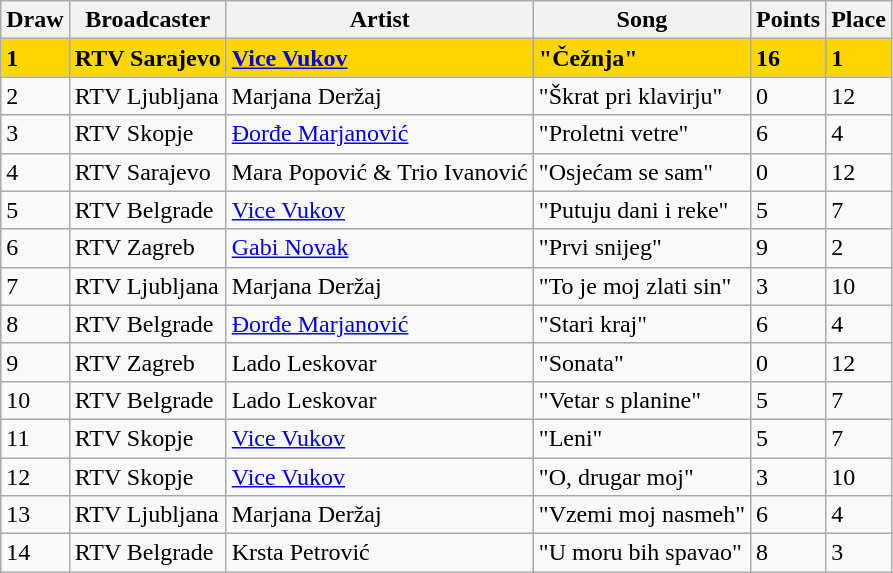<table class="sortable wikitable">
<tr>
<th>Draw</th>
<th>Broadcaster</th>
<th>Artist</th>
<th>Song</th>
<th>Points</th>
<th>Place</th>
</tr>
<tr bgcolor="#FFD700">
<td><strong>1</strong></td>
<td><strong> RTV Sarajevo</strong></td>
<td><strong><a href='#'>Vice Vukov</a></strong></td>
<td><strong>"Čežnja"</strong></td>
<td><strong>16</strong></td>
<td><strong>1</strong></td>
</tr>
<tr>
<td>2</td>
<td> RTV Ljubljana</td>
<td>Marjana Deržaj</td>
<td>"Škrat pri klavirju"</td>
<td>0</td>
<td>12</td>
</tr>
<tr>
<td>3</td>
<td> RTV Skopje</td>
<td><a href='#'>Đorđe Marjanović</a></td>
<td>"Proletni vetre"</td>
<td>6</td>
<td>4</td>
</tr>
<tr>
<td>4</td>
<td> RTV Sarajevo</td>
<td>Mara Popović & Trio Ivanović</td>
<td>"Osjećam se sam"</td>
<td>0</td>
<td>12</td>
</tr>
<tr>
<td>5</td>
<td> RTV Belgrade</td>
<td><a href='#'>Vice Vukov</a></td>
<td>"Putuju dani i reke"</td>
<td>5</td>
<td>7</td>
</tr>
<tr>
<td>6</td>
<td> RTV Zagreb</td>
<td><a href='#'>Gabi Novak</a></td>
<td>"Prvi snijeg"</td>
<td>9</td>
<td>2</td>
</tr>
<tr>
<td>7</td>
<td> RTV Ljubljana</td>
<td>Marjana Deržaj</td>
<td>"To je moj zlati sin"</td>
<td>3</td>
<td>10</td>
</tr>
<tr>
<td>8</td>
<td> RTV Belgrade</td>
<td><a href='#'>Đorđe Marjanović</a></td>
<td>"Stari kraj"</td>
<td>6</td>
<td>4</td>
</tr>
<tr>
<td>9</td>
<td> RTV Zagreb</td>
<td>Lado Leskovar</td>
<td>"Sonata"</td>
<td>0</td>
<td>12</td>
</tr>
<tr>
<td>10</td>
<td> RTV Belgrade</td>
<td>Lado Leskovar</td>
<td>"Vetar s planine"</td>
<td>5</td>
<td>7</td>
</tr>
<tr>
<td>11</td>
<td> RTV Skopje</td>
<td><a href='#'>Vice Vukov</a></td>
<td>"Leni"</td>
<td>5</td>
<td>7</td>
</tr>
<tr>
<td>12</td>
<td> RTV Skopje</td>
<td><a href='#'>Vice Vukov</a></td>
<td>"O, drugar moj"</td>
<td>3</td>
<td>10</td>
</tr>
<tr>
<td>13</td>
<td> RTV Ljubljana</td>
<td>Marjana Deržaj</td>
<td>"Vzemi moj nasmeh"</td>
<td>6</td>
<td>4</td>
</tr>
<tr>
<td>14</td>
<td> RTV Belgrade</td>
<td>Krsta Petrović</td>
<td>"U moru bih spavao"</td>
<td>8</td>
<td>3</td>
</tr>
</table>
